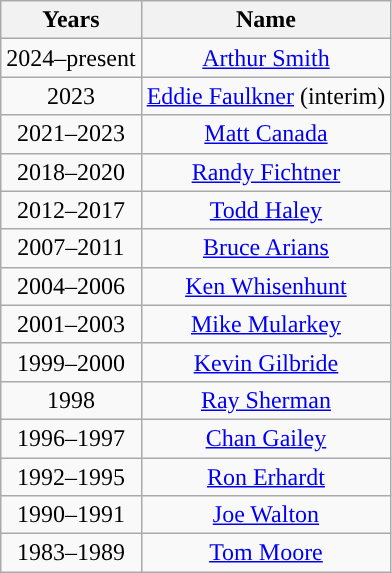<table class="wikitable" style="text-align:center">
<tr>
<th>Years</th>
<th>Name</th>
</tr>
<tr>
<td>2024–present</td>
<td><a href='#'>Arthur Smith</a></td>
</tr>
<tr>
<td>2023</td>
<td><a href='#'>Eddie Faulkner</a> (interim)</td>
</tr>
<tr>
<td>2021–2023</td>
<td><a href='#'>Matt Canada</a></td>
</tr>
<tr>
<td>2018–2020</td>
<td><a href='#'>Randy Fichtner</a></td>
</tr>
<tr>
<td>2012–2017</td>
<td><a href='#'>Todd Haley</a></td>
</tr>
<tr>
<td>2007–2011</td>
<td><a href='#'>Bruce Arians</a></td>
</tr>
<tr>
<td>2004–2006</td>
<td><a href='#'>Ken Whisenhunt</a></td>
</tr>
<tr>
<td>2001–2003</td>
<td><a href='#'>Mike Mularkey</a></td>
</tr>
<tr>
<td>1999–2000</td>
<td><a href='#'>Kevin Gilbride</a></td>
</tr>
<tr>
<td>1998</td>
<td><a href='#'>Ray Sherman</a></td>
</tr>
<tr>
<td>1996–1997</td>
<td><a href='#'>Chan Gailey</a></td>
</tr>
<tr>
<td>1992–1995</td>
<td><a href='#'>Ron Erhardt</a></td>
</tr>
<tr>
<td>1990–1991</td>
<td><a href='#'>Joe Walton</a></td>
</tr>
<tr>
<td>1983–1989</td>
<td><a href='#'>Tom Moore</a></td>
</tr>
</table>
